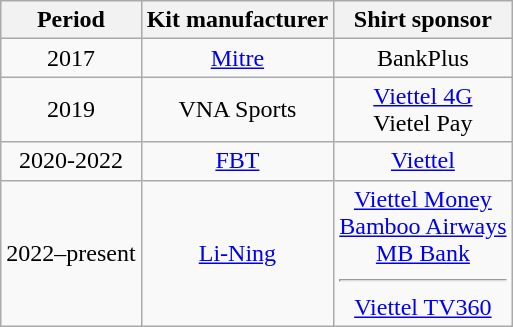<table class="wikitable" style="text-align: center">
<tr>
<th>Period</th>
<th>Kit manufacturer</th>
<th>Shirt sponsor</th>
</tr>
<tr>
<td>2017</td>
<td> <a href='#'>Mitre</a></td>
<td>BankPlus</td>
</tr>
<tr>
<td>2019</td>
<td> VNA Sports</td>
<td><a href='#'>Viettel 4G</a> <br> Vietel Pay</td>
</tr>
<tr>
<td>2020-2022</td>
<td> <a href='#'>FBT</a></td>
<td><a href='#'>Viettel</a></td>
</tr>
<tr>
<td>2022–present</td>
<td> <a href='#'>Li-Ning</a></td>
<td><a href='#'>Viettel Money</a><br><a href='#'>Bamboo Airways</a><br><a href='#'>MB Bank</a><hr><a href='#'>Viettel TV360</a></td>
</tr>
</table>
